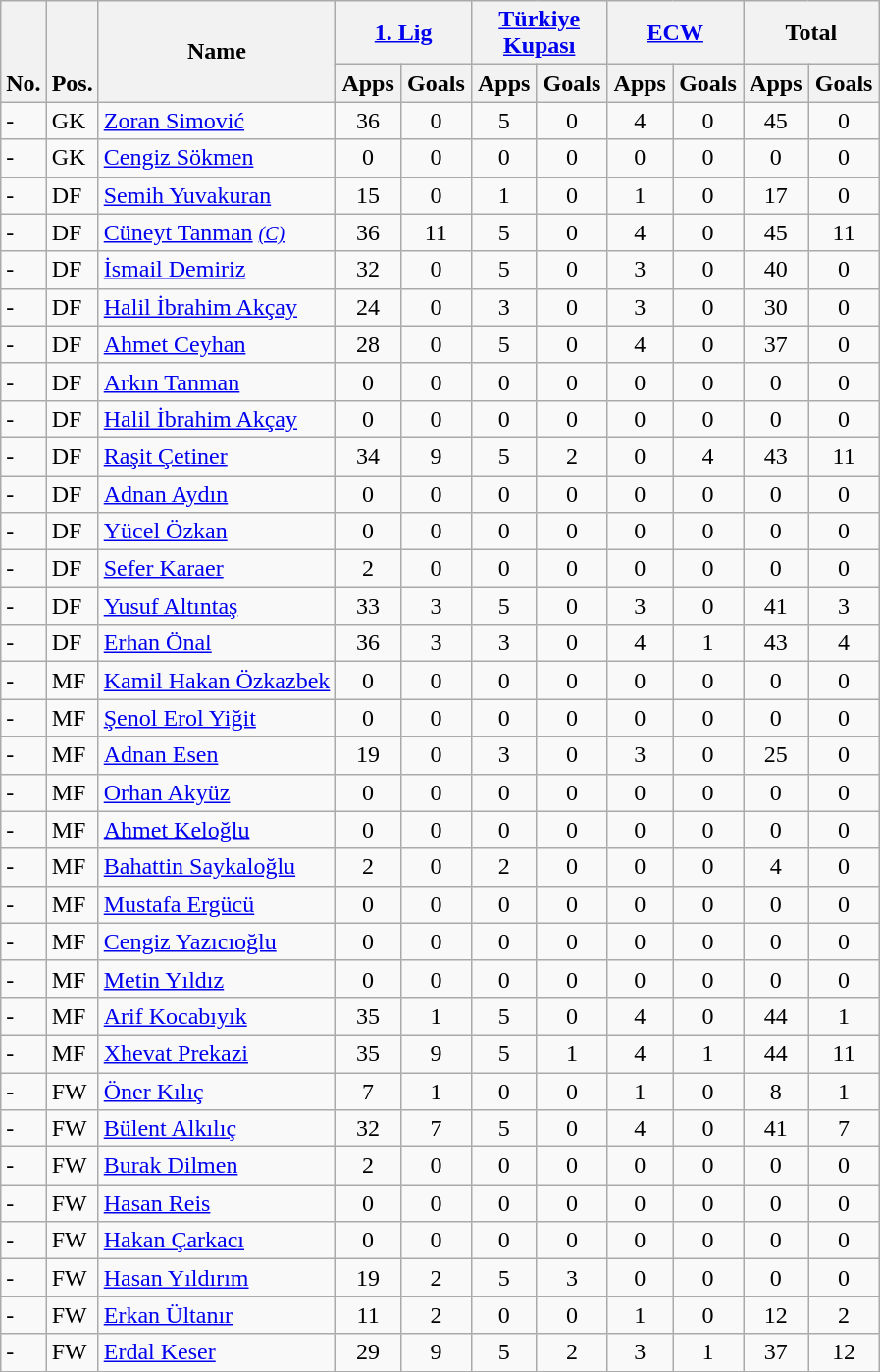<table class="wikitable" style="text-align:center">
<tr>
<th rowspan="2" valign="bottom">No.</th>
<th rowspan="2" valign="bottom">Pos.</th>
<th rowspan="2">Name</th>
<th colspan="2" width="85"><a href='#'>1. Lig</a></th>
<th colspan="2" width="85"><a href='#'>Türkiye Kupası</a></th>
<th colspan="2" width="85"><a href='#'>ECW</a></th>
<th colspan="2" width="85">Total</th>
</tr>
<tr>
<th>Apps</th>
<th>Goals</th>
<th>Apps</th>
<th>Goals</th>
<th>Apps</th>
<th>Goals</th>
<th>Apps</th>
<th>Goals</th>
</tr>
<tr>
<td align="left">-</td>
<td align="left">GK</td>
<td align="left"> <a href='#'>Zoran Simović</a></td>
<td>36</td>
<td>0</td>
<td>5</td>
<td>0</td>
<td>4</td>
<td>0</td>
<td>45</td>
<td>0</td>
</tr>
<tr>
<td align="left">-</td>
<td align="left">GK</td>
<td align="left"> <a href='#'>Cengiz Sökmen</a></td>
<td>0</td>
<td>0</td>
<td>0</td>
<td>0</td>
<td>0</td>
<td>0</td>
<td>0</td>
<td>0</td>
</tr>
<tr>
<td align="left">-</td>
<td align="left">DF</td>
<td align="left"> <a href='#'>Semih Yuvakuran</a></td>
<td>15</td>
<td>0</td>
<td>1</td>
<td>0</td>
<td>1</td>
<td>0</td>
<td>17</td>
<td>0</td>
</tr>
<tr>
<td align="left">-</td>
<td align="left">DF</td>
<td align="left"> <a href='#'>Cüneyt Tanman</a> <small><em><a href='#'>(C)</a></em></small></td>
<td>36</td>
<td>11</td>
<td>5</td>
<td>0</td>
<td>4</td>
<td>0</td>
<td>45</td>
<td>11</td>
</tr>
<tr>
<td align="left">-</td>
<td align="left">DF</td>
<td align="left"> <a href='#'>İsmail Demiriz</a></td>
<td>32</td>
<td>0</td>
<td>5</td>
<td>0</td>
<td>3</td>
<td>0</td>
<td>40</td>
<td>0</td>
</tr>
<tr>
<td align="left">-</td>
<td align="left">DF</td>
<td align="left"> <a href='#'>Halil İbrahim Akçay</a></td>
<td>24</td>
<td>0</td>
<td>3</td>
<td>0</td>
<td>3</td>
<td>0</td>
<td>30</td>
<td>0</td>
</tr>
<tr>
<td align="left">-</td>
<td align="left">DF</td>
<td align="left"> <a href='#'>Ahmet Ceyhan</a></td>
<td>28</td>
<td>0</td>
<td>5</td>
<td>0</td>
<td>4</td>
<td>0</td>
<td>37</td>
<td>0</td>
</tr>
<tr>
<td align="left">-</td>
<td align="left">DF</td>
<td align="left"> <a href='#'>Arkın Tanman</a></td>
<td>0</td>
<td>0</td>
<td>0</td>
<td>0</td>
<td>0</td>
<td>0</td>
<td>0</td>
<td>0</td>
</tr>
<tr>
<td align="left">-</td>
<td align="left">DF</td>
<td align="left"> <a href='#'>Halil İbrahim Akçay</a></td>
<td>0</td>
<td>0</td>
<td>0</td>
<td>0</td>
<td>0</td>
<td>0</td>
<td>0</td>
<td>0</td>
</tr>
<tr>
<td align="left">-</td>
<td align="left">DF</td>
<td align="left"> <a href='#'>Raşit Çetiner</a></td>
<td>34</td>
<td>9</td>
<td>5</td>
<td>2</td>
<td>0</td>
<td>4</td>
<td>43</td>
<td>11</td>
</tr>
<tr>
<td align="left">-</td>
<td align="left">DF</td>
<td align="left"> <a href='#'>Adnan Aydın</a></td>
<td>0</td>
<td>0</td>
<td>0</td>
<td>0</td>
<td>0</td>
<td>0</td>
<td>0</td>
<td>0</td>
</tr>
<tr>
<td align="left">-</td>
<td align="left">DF</td>
<td align="left"> <a href='#'>Yücel Özkan</a></td>
<td>0</td>
<td>0</td>
<td>0</td>
<td>0</td>
<td>0</td>
<td>0</td>
<td>0</td>
<td>0</td>
</tr>
<tr>
<td align="left">-</td>
<td align="left">DF</td>
<td align="left"> <a href='#'>Sefer Karaer</a></td>
<td>2</td>
<td>0</td>
<td>0</td>
<td>0</td>
<td>0</td>
<td>0</td>
<td>0</td>
<td>0</td>
</tr>
<tr>
<td align="left">-</td>
<td align="left">DF</td>
<td align="left"> <a href='#'>Yusuf Altıntaş</a></td>
<td>33</td>
<td>3</td>
<td>5</td>
<td>0</td>
<td>3</td>
<td>0</td>
<td>41</td>
<td>3</td>
</tr>
<tr>
<td align="left">-</td>
<td align="left">DF</td>
<td align="left"> <a href='#'>Erhan Önal</a></td>
<td>36</td>
<td>3</td>
<td>3</td>
<td>0</td>
<td>4</td>
<td>1</td>
<td>43</td>
<td>4</td>
</tr>
<tr>
<td align="left">-</td>
<td align="left">MF</td>
<td align="left"> <a href='#'>Kamil Hakan Özkazbek</a></td>
<td>0</td>
<td>0</td>
<td>0</td>
<td>0</td>
<td>0</td>
<td>0</td>
<td>0</td>
<td>0</td>
</tr>
<tr>
<td align="left">-</td>
<td align="left">MF</td>
<td align="left"> <a href='#'>Şenol Erol Yiğit</a></td>
<td>0</td>
<td>0</td>
<td>0</td>
<td>0</td>
<td>0</td>
<td>0</td>
<td>0</td>
<td>0</td>
</tr>
<tr>
<td align="left">-</td>
<td align="left">MF</td>
<td align="left"> <a href='#'>Adnan Esen</a></td>
<td>19</td>
<td>0</td>
<td>3</td>
<td>0</td>
<td>3</td>
<td>0</td>
<td>25</td>
<td>0</td>
</tr>
<tr>
<td align="left">-</td>
<td align="left">MF</td>
<td align="left"> <a href='#'>Orhan Akyüz</a></td>
<td>0</td>
<td>0</td>
<td>0</td>
<td>0</td>
<td>0</td>
<td>0</td>
<td>0</td>
<td>0</td>
</tr>
<tr>
<td align="left">-</td>
<td align="left">MF</td>
<td align="left"> <a href='#'>Ahmet Keloğlu</a></td>
<td>0</td>
<td>0</td>
<td>0</td>
<td>0</td>
<td>0</td>
<td>0</td>
<td>0</td>
<td>0</td>
</tr>
<tr>
<td align="left">-</td>
<td align="left">MF</td>
<td align="left"> <a href='#'>Bahattin Saykaloğlu</a></td>
<td>2</td>
<td>0</td>
<td>2</td>
<td>0</td>
<td>0</td>
<td>0</td>
<td>4</td>
<td>0</td>
</tr>
<tr>
<td align="left">-</td>
<td align="left">MF</td>
<td align="left"> <a href='#'>Mustafa Ergücü</a></td>
<td>0</td>
<td>0</td>
<td>0</td>
<td>0</td>
<td>0</td>
<td>0</td>
<td>0</td>
<td>0</td>
</tr>
<tr>
<td align="left">-</td>
<td align="left">MF</td>
<td align="left"> <a href='#'>Cengiz Yazıcıoğlu</a></td>
<td>0</td>
<td>0</td>
<td>0</td>
<td>0</td>
<td>0</td>
<td>0</td>
<td>0</td>
<td>0</td>
</tr>
<tr>
<td align="left">-</td>
<td align="left">MF</td>
<td align="left"> <a href='#'>Metin Yıldız</a></td>
<td>0</td>
<td>0</td>
<td>0</td>
<td>0</td>
<td>0</td>
<td>0</td>
<td>0</td>
<td>0</td>
</tr>
<tr>
<td align="left">-</td>
<td align="left">MF</td>
<td align="left"> <a href='#'>Arif Kocabıyık</a></td>
<td>35</td>
<td>1</td>
<td>5</td>
<td>0</td>
<td>4</td>
<td>0</td>
<td>44</td>
<td>1</td>
</tr>
<tr>
<td align="left">-</td>
<td align="left">MF</td>
<td align="left"> <a href='#'>Xhevat Prekazi</a></td>
<td>35</td>
<td>9</td>
<td>5</td>
<td>1</td>
<td>4</td>
<td>1</td>
<td>44</td>
<td>11</td>
</tr>
<tr>
<td align="left">-</td>
<td align="left">FW</td>
<td align="left"> <a href='#'>Öner Kılıç</a></td>
<td>7</td>
<td>1</td>
<td>0</td>
<td>0</td>
<td>1</td>
<td>0</td>
<td>8</td>
<td>1</td>
</tr>
<tr>
<td align="left">-</td>
<td align="left">FW</td>
<td align="left"> <a href='#'>Bülent Alkılıç</a></td>
<td>32</td>
<td>7</td>
<td>5</td>
<td>0</td>
<td>4</td>
<td>0</td>
<td>41</td>
<td>7</td>
</tr>
<tr>
<td align="left">-</td>
<td align="left">FW</td>
<td align="left"> <a href='#'>Burak Dilmen</a></td>
<td>2</td>
<td>0</td>
<td>0</td>
<td>0</td>
<td>0</td>
<td>0</td>
<td>0</td>
<td>0</td>
</tr>
<tr>
<td align="left">-</td>
<td align="left">FW</td>
<td align="left"> <a href='#'>Hasan Reis</a></td>
<td>0</td>
<td>0</td>
<td>0</td>
<td>0</td>
<td>0</td>
<td>0</td>
<td>0</td>
<td>0</td>
</tr>
<tr>
<td align="left">-</td>
<td align="left">FW</td>
<td align="left"> <a href='#'>Hakan Çarkacı</a></td>
<td>0</td>
<td>0</td>
<td>0</td>
<td>0</td>
<td>0</td>
<td>0</td>
<td>0</td>
<td>0</td>
</tr>
<tr>
<td align="left">-</td>
<td align="left">FW</td>
<td align="left"> <a href='#'>Hasan Yıldırım</a></td>
<td>19</td>
<td>2</td>
<td>5</td>
<td>3</td>
<td>0</td>
<td>0</td>
<td>0</td>
<td>0</td>
</tr>
<tr>
<td align="left">-</td>
<td align="left">FW</td>
<td align="left"> <a href='#'>Erkan Ültanır</a></td>
<td>11</td>
<td>2</td>
<td>0</td>
<td>0</td>
<td>1</td>
<td>0</td>
<td>12</td>
<td>2</td>
</tr>
<tr>
<td align="left">-</td>
<td align="left">FW</td>
<td align="left"> <a href='#'>Erdal Keser</a></td>
<td>29</td>
<td>9</td>
<td>5</td>
<td>2</td>
<td>3</td>
<td>1</td>
<td>37</td>
<td>12</td>
</tr>
<tr>
</tr>
</table>
